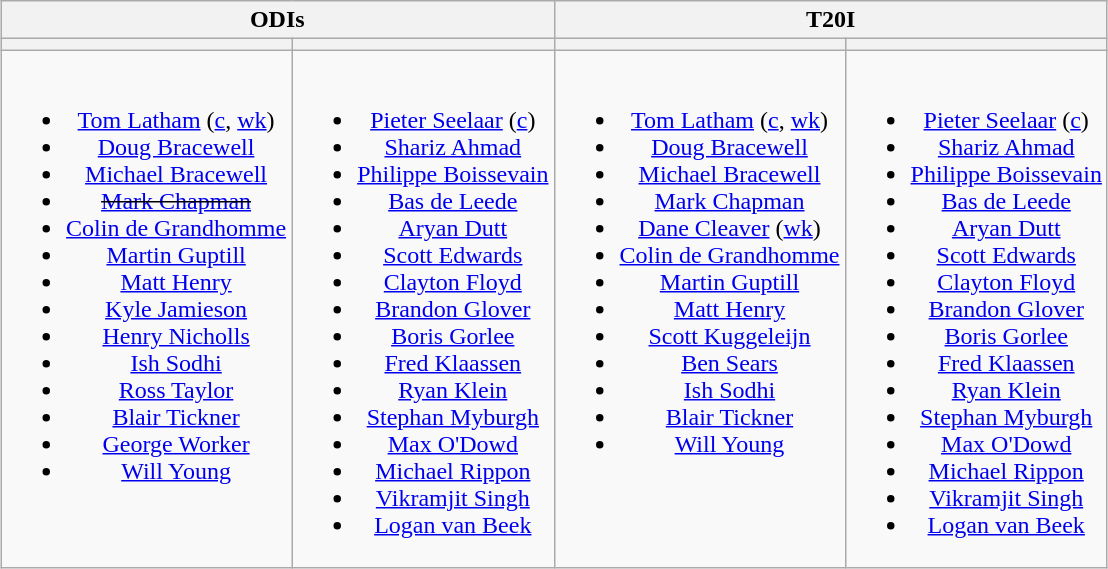<table class="wikitable" style="text-align:center; margin:auto">
<tr>
<th colspan=2>ODIs</th>
<th colspan=2>T20I</th>
</tr>
<tr>
<th></th>
<th></th>
<th></th>
<th></th>
</tr>
<tr style="vertical-align:top">
<td><br><ul><li><a href='#'>Tom Latham</a> (<a href='#'>c</a>, <a href='#'>wk</a>)</li><li><a href='#'>Doug Bracewell</a></li><li><a href='#'>Michael Bracewell</a></li><li><s><a href='#'>Mark Chapman</a></s></li><li><a href='#'>Colin de Grandhomme</a></li><li><a href='#'>Martin Guptill</a></li><li><a href='#'>Matt Henry</a></li><li><a href='#'>Kyle Jamieson</a></li><li><a href='#'>Henry Nicholls</a></li><li><a href='#'>Ish Sodhi</a></li><li><a href='#'>Ross Taylor</a></li><li><a href='#'>Blair Tickner</a></li><li><a href='#'>George Worker</a></li><li><a href='#'>Will Young</a></li></ul></td>
<td><br><ul><li><a href='#'>Pieter Seelaar</a> (<a href='#'>c</a>)</li><li><a href='#'>Shariz Ahmad</a></li><li><a href='#'>Philippe Boissevain</a></li><li><a href='#'>Bas de Leede</a></li><li><a href='#'>Aryan Dutt</a></li><li><a href='#'>Scott Edwards</a></li><li><a href='#'>Clayton Floyd</a></li><li><a href='#'>Brandon Glover</a></li><li><a href='#'>Boris Gorlee</a></li><li><a href='#'>Fred Klaassen</a></li><li><a href='#'>Ryan Klein</a></li><li><a href='#'>Stephan Myburgh</a></li><li><a href='#'>Max O'Dowd</a></li><li><a href='#'>Michael Rippon</a></li><li><a href='#'>Vikramjit Singh</a></li><li><a href='#'>Logan van Beek</a></li></ul></td>
<td><br><ul><li><a href='#'>Tom Latham</a> (<a href='#'>c</a>, <a href='#'>wk</a>)</li><li><a href='#'>Doug Bracewell</a></li><li><a href='#'>Michael Bracewell</a></li><li><a href='#'>Mark Chapman</a></li><li><a href='#'>Dane Cleaver</a> (<a href='#'>wk</a>)</li><li><a href='#'>Colin de Grandhomme</a></li><li><a href='#'>Martin Guptill</a></li><li><a href='#'>Matt Henry</a></li><li><a href='#'>Scott Kuggeleijn</a></li><li><a href='#'>Ben Sears</a></li><li><a href='#'>Ish Sodhi</a></li><li><a href='#'>Blair Tickner</a></li><li><a href='#'>Will Young</a></li></ul></td>
<td><br><ul><li><a href='#'>Pieter Seelaar</a> (<a href='#'>c</a>)</li><li><a href='#'>Shariz Ahmad</a></li><li><a href='#'>Philippe Boissevain</a></li><li><a href='#'>Bas de Leede</a></li><li><a href='#'>Aryan Dutt</a></li><li><a href='#'>Scott Edwards</a></li><li><a href='#'>Clayton Floyd</a></li><li><a href='#'>Brandon Glover</a></li><li><a href='#'>Boris Gorlee</a></li><li><a href='#'>Fred Klaassen</a></li><li><a href='#'>Ryan Klein</a></li><li><a href='#'>Stephan Myburgh</a></li><li><a href='#'>Max O'Dowd</a></li><li><a href='#'>Michael Rippon</a></li><li><a href='#'>Vikramjit Singh</a></li><li><a href='#'>Logan van Beek</a></li></ul></td>
</tr>
</table>
